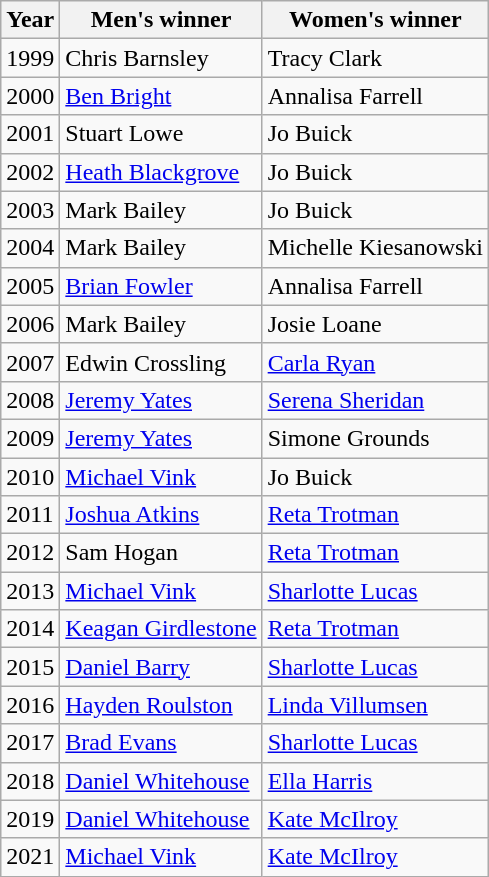<table class="wikitable plainrowheaders sortable">
<tr>
<th>Year</th>
<th>Men's winner</th>
<th>Women's winner</th>
</tr>
<tr>
<td>1999</td>
<td> Chris Barnsley</td>
<td> Tracy Clark</td>
</tr>
<tr>
<td>2000</td>
<td> <a href='#'>Ben Bright</a></td>
<td> Annalisa Farrell</td>
</tr>
<tr>
<td>2001</td>
<td> Stuart Lowe</td>
<td> Jo Buick</td>
</tr>
<tr>
<td>2002</td>
<td> <a href='#'>Heath Blackgrove</a></td>
<td> Jo Buick</td>
</tr>
<tr>
<td>2003</td>
<td> Mark Bailey</td>
<td> Jo Buick</td>
</tr>
<tr>
<td>2004</td>
<td> Mark Bailey</td>
<td> Michelle Kiesanowski</td>
</tr>
<tr>
<td>2005</td>
<td> <a href='#'>Brian Fowler</a></td>
<td> Annalisa Farrell</td>
</tr>
<tr>
<td>2006</td>
<td> Mark Bailey</td>
<td> Josie Loane</td>
</tr>
<tr>
<td>2007</td>
<td> Edwin Crossling</td>
<td> <a href='#'>Carla Ryan</a></td>
</tr>
<tr>
<td>2008</td>
<td> <a href='#'>Jeremy Yates</a></td>
<td> <a href='#'>Serena Sheridan</a></td>
</tr>
<tr>
<td>2009</td>
<td> <a href='#'>Jeremy Yates</a></td>
<td> Simone Grounds</td>
</tr>
<tr>
<td>2010</td>
<td> <a href='#'>Michael Vink</a></td>
<td> Jo Buick</td>
</tr>
<tr>
<td>2011</td>
<td> <a href='#'>Joshua Atkins</a></td>
<td> <a href='#'>Reta Trotman</a></td>
</tr>
<tr>
<td>2012</td>
<td> Sam Hogan</td>
<td> <a href='#'>Reta Trotman</a></td>
</tr>
<tr>
<td>2013</td>
<td> <a href='#'>Michael Vink</a></td>
<td> <a href='#'>Sharlotte Lucas</a></td>
</tr>
<tr>
<td>2014</td>
<td> <a href='#'>Keagan Girdlestone</a></td>
<td> <a href='#'>Reta Trotman</a></td>
</tr>
<tr>
<td>2015</td>
<td> <a href='#'>Daniel Barry</a></td>
<td> <a href='#'>Sharlotte Lucas</a></td>
</tr>
<tr>
<td>2016</td>
<td> <a href='#'>Hayden Roulston</a></td>
<td> <a href='#'>Linda Villumsen</a></td>
</tr>
<tr>
<td>2017</td>
<td> <a href='#'>Brad Evans</a></td>
<td> <a href='#'>Sharlotte Lucas</a></td>
</tr>
<tr>
<td>2018</td>
<td> <a href='#'>Daniel Whitehouse</a></td>
<td> <a href='#'>Ella Harris</a></td>
</tr>
<tr>
<td>2019</td>
<td> <a href='#'>Daniel Whitehouse</a></td>
<td> <a href='#'>Kate McIlroy</a><br></td>
</tr>
<tr>
<td>2021</td>
<td> <a href='#'>Michael Vink</a></td>
<td> <a href='#'>Kate McIlroy</a><br></td>
</tr>
</table>
